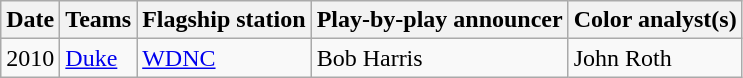<table class="wikitable">
<tr>
<th>Date</th>
<th>Teams</th>
<th>Flagship station</th>
<th>Play-by-play announcer</th>
<th>Color analyst(s)</th>
</tr>
<tr>
<td>2010</td>
<td><a href='#'>Duke</a></td>
<td><a href='#'>WDNC</a></td>
<td>Bob Harris</td>
<td>John Roth</td>
</tr>
</table>
